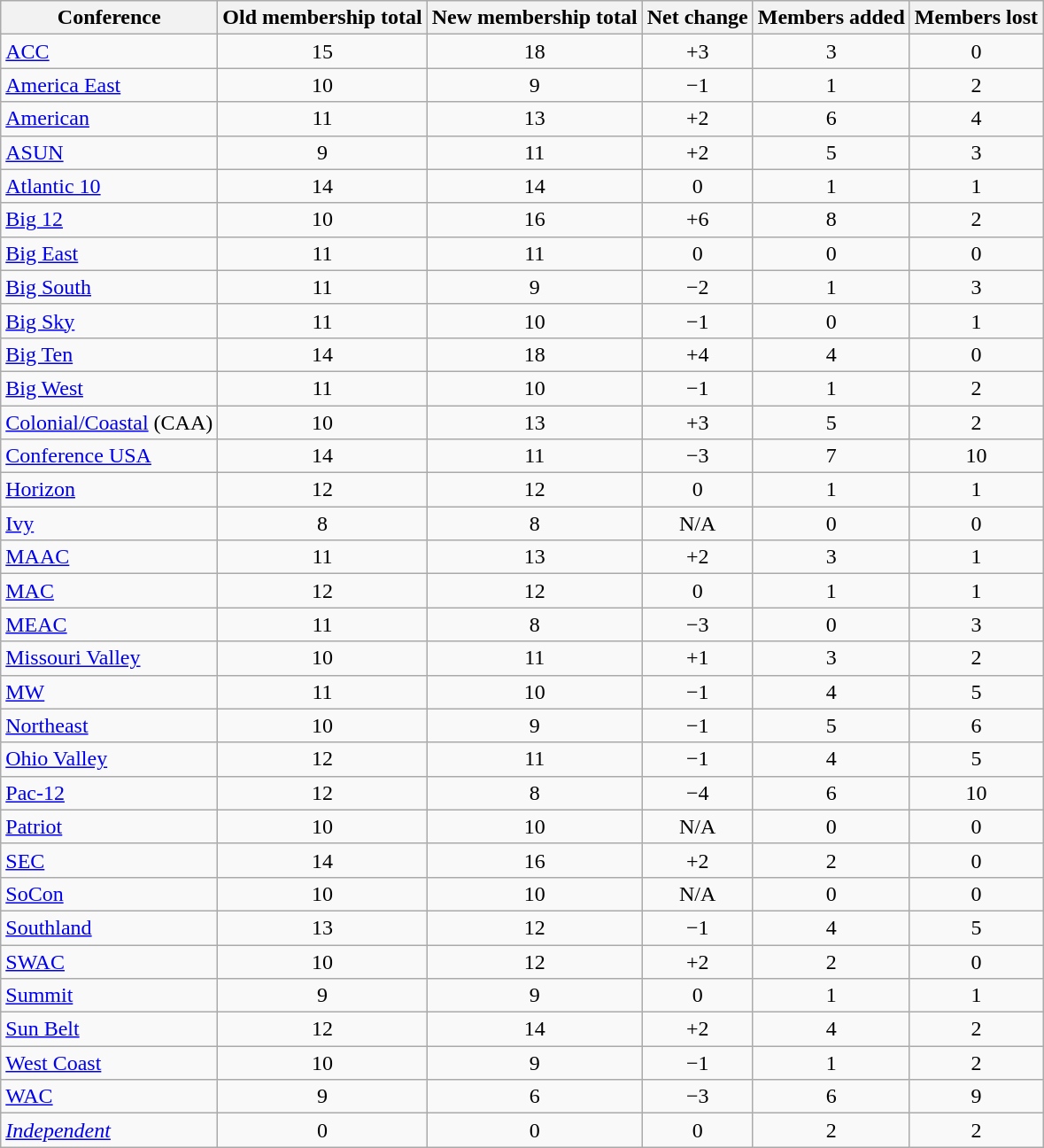<table class="wikitable sortable" style="text-align: center;">
<tr>
<th>Conference</th>
<th>Old membership total</th>
<th>New membership total</th>
<th>Net change</th>
<th>Members added</th>
<th>Members lost</th>
</tr>
<tr>
<td style="text-align: left;"><a href='#'>ACC</a></td>
<td>15</td>
<td>18</td>
<td>+3</td>
<td>3</td>
<td>0</td>
</tr>
<tr>
<td style="text-align: left;"><a href='#'>America East</a></td>
<td>10</td>
<td>9</td>
<td>−1</td>
<td>1</td>
<td>2</td>
</tr>
<tr>
<td style="text-align: left;"><a href='#'>American</a></td>
<td>11</td>
<td>13</td>
<td>+2</td>
<td>6</td>
<td>4</td>
</tr>
<tr>
<td style="text-align: left;"><a href='#'>ASUN</a></td>
<td>9</td>
<td>11</td>
<td>+2</td>
<td>5</td>
<td>3</td>
</tr>
<tr>
<td style="text-align: left;"><a href='#'>Atlantic 10</a></td>
<td>14</td>
<td>14</td>
<td>0</td>
<td>1</td>
<td>1</td>
</tr>
<tr>
<td style="text-align: left;"><a href='#'>Big 12</a></td>
<td>10</td>
<td>16</td>
<td>+6</td>
<td>8</td>
<td>2</td>
</tr>
<tr>
<td style="text-align: left;"><a href='#'>Big East</a></td>
<td>11</td>
<td>11</td>
<td>0</td>
<td>0</td>
<td>0</td>
</tr>
<tr>
<td style="text-align: left;"><a href='#'>Big South</a></td>
<td>11</td>
<td>9</td>
<td>−2</td>
<td>1</td>
<td>3</td>
</tr>
<tr>
<td style="text-align: left;"><a href='#'>Big Sky</a></td>
<td>11</td>
<td>10</td>
<td>−1</td>
<td>0</td>
<td>1</td>
</tr>
<tr>
<td style="text-align: left;"><a href='#'>Big Ten</a></td>
<td>14</td>
<td>18</td>
<td>+4</td>
<td>4</td>
<td>0</td>
</tr>
<tr>
<td style="text-align: left;"><a href='#'>Big West</a></td>
<td>11</td>
<td>10</td>
<td>−1</td>
<td>1</td>
<td>2</td>
</tr>
<tr>
<td style="text-align: left;"><a href='#'>Colonial/Coastal</a> (CAA)</td>
<td>10</td>
<td>13</td>
<td>+3</td>
<td>5</td>
<td>2</td>
</tr>
<tr>
<td style="text-align: left;"><a href='#'>Conference USA</a></td>
<td>14</td>
<td>11</td>
<td>−3</td>
<td>7</td>
<td>10</td>
</tr>
<tr>
<td style="text-align: left;"><a href='#'>Horizon</a></td>
<td>12</td>
<td>12</td>
<td>0</td>
<td>1</td>
<td>1</td>
</tr>
<tr>
<td style="text-align: left;"><a href='#'>Ivy</a></td>
<td>8</td>
<td>8</td>
<td>N/A</td>
<td>0</td>
<td>0</td>
</tr>
<tr>
<td style="text-align: left;"><a href='#'>MAAC</a></td>
<td>11</td>
<td>13</td>
<td>+2</td>
<td>3</td>
<td>1</td>
</tr>
<tr>
<td style="text-align: left;"><a href='#'>MAC</a></td>
<td>12</td>
<td>12</td>
<td>0</td>
<td>1</td>
<td>1</td>
</tr>
<tr>
<td style="text-align: left;"><a href='#'>MEAC</a></td>
<td>11</td>
<td>8</td>
<td>−3</td>
<td>0</td>
<td>3</td>
</tr>
<tr>
<td style="text-align: left;"><a href='#'>Missouri Valley</a></td>
<td>10</td>
<td>11</td>
<td>+1</td>
<td>3</td>
<td>2</td>
</tr>
<tr>
<td style="text-align: left;"><a href='#'>MW</a></td>
<td>11</td>
<td>10</td>
<td>−1</td>
<td>4</td>
<td>5</td>
</tr>
<tr>
<td style="text-align: left;"><a href='#'>Northeast</a></td>
<td>10</td>
<td>9</td>
<td>−1</td>
<td>5</td>
<td>6</td>
</tr>
<tr>
<td style="text-align: left;"><a href='#'>Ohio Valley</a></td>
<td>12</td>
<td>11</td>
<td>−1</td>
<td>4</td>
<td>5</td>
</tr>
<tr>
<td style="text-align: left;"><a href='#'>Pac-12</a></td>
<td>12</td>
<td>8</td>
<td>−4</td>
<td>6</td>
<td>10</td>
</tr>
<tr>
<td style="text-align: left;"><a href='#'>Patriot</a></td>
<td>10</td>
<td>10</td>
<td>N/A</td>
<td>0</td>
<td>0</td>
</tr>
<tr>
<td style="text-align: left;"><a href='#'>SEC</a></td>
<td>14</td>
<td>16</td>
<td>+2</td>
<td>2</td>
<td>0</td>
</tr>
<tr>
<td style="text-align: left;"><a href='#'>SoCon</a></td>
<td>10</td>
<td>10</td>
<td>N/A</td>
<td>0</td>
<td>0</td>
</tr>
<tr>
<td style="text-align: left;"><a href='#'>Southland</a></td>
<td>13</td>
<td>12</td>
<td>−1</td>
<td>4</td>
<td>5</td>
</tr>
<tr>
<td style="text-align: left;"><a href='#'>SWAC</a></td>
<td>10</td>
<td>12</td>
<td>+2</td>
<td>2</td>
<td>0</td>
</tr>
<tr>
<td style="text-align: left;"><a href='#'>Summit</a></td>
<td>9</td>
<td>9</td>
<td>0</td>
<td>1</td>
<td>1</td>
</tr>
<tr>
<td style="text-align: left;"><a href='#'>Sun Belt</a></td>
<td>12</td>
<td>14</td>
<td>+2</td>
<td>4</td>
<td>2</td>
</tr>
<tr>
<td style="text-align: left;"><a href='#'>West Coast</a></td>
<td>10</td>
<td>9</td>
<td>−1</td>
<td>1</td>
<td>2</td>
</tr>
<tr>
<td style="text-align: left;"><a href='#'>WAC</a></td>
<td>9</td>
<td>6</td>
<td>−3</td>
<td>6</td>
<td>9</td>
</tr>
<tr>
<td style="text-align: left;"><em><a href='#'>Independent</a></em></td>
<td>0</td>
<td>0</td>
<td>0</td>
<td>2</td>
<td>2</td>
</tr>
</table>
